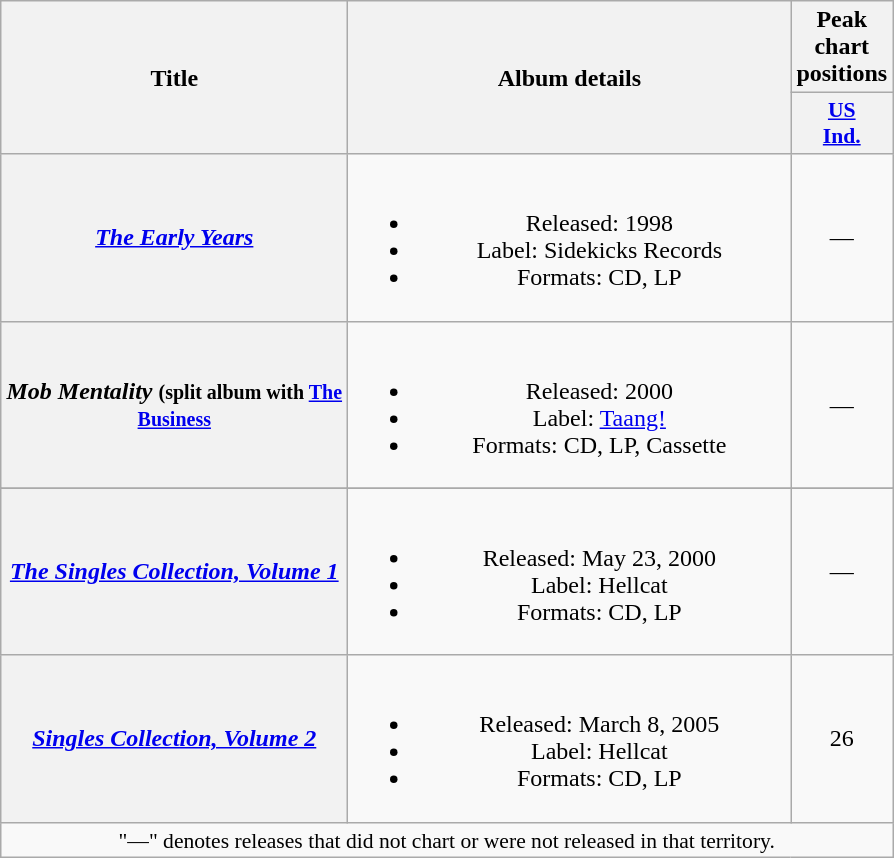<table class="wikitable plainrowheaders" style="text-align:center;">
<tr>
<th scope="col" rowspan="2" style="width:14em;">Title</th>
<th scope="col" rowspan="2" style="width:18em;">Album details</th>
<th scope="col" colspan="1">Peak chart positions</th>
</tr>
<tr>
<th scope="col" style="width:3em;font-size:90%;"><a href='#'>US<br>Ind.</a><br></th>
</tr>
<tr>
<th scope="row"><em><a href='#'>The Early Years</a></em></th>
<td><br><ul><li>Released: 1998</li><li>Label: Sidekicks Records</li><li>Formats: CD, LP</li></ul></td>
<td>—</td>
</tr>
<tr>
<th scope="row"><em>Mob Mentality</em> <small>(split album with <a href='#'>The Business</a></small></th>
<td><br><ul><li>Released: 2000</li><li>Label: <a href='#'>Taang!</a></li><li>Formats: CD, LP, Cassette</li></ul></td>
<td>—</td>
</tr>
<tr>
</tr>
<tr>
<th scope="row"><em><a href='#'>The Singles Collection, Volume 1</a></em></th>
<td><br><ul><li>Released: May 23, 2000</li><li>Label: Hellcat</li><li>Formats: CD, LP</li></ul></td>
<td>—</td>
</tr>
<tr>
<th scope="row"><em><a href='#'>Singles Collection, Volume 2</a></em></th>
<td><br><ul><li>Released: March 8, 2005</li><li>Label: Hellcat</li><li>Formats: CD, LP</li></ul></td>
<td>26</td>
</tr>
<tr>
<td colspan="4" style="font-size:90%">"—" denotes releases that did not chart or were not released in that territory.</td>
</tr>
</table>
